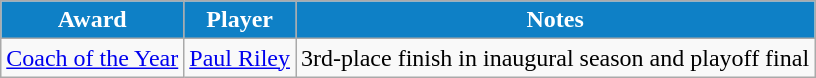<table class=wikitable>
<tr>
<th style="color:white; background:#0E80C6;">Award</th>
<th style="color:white; background:#0E80C6;">Player</th>
<th style="color:white; background:#0E80C6;">Notes</th>
</tr>
<tr>
<td align=center><a href='#'>Coach of the Year</a></td>
<td> <a href='#'>Paul Riley</a></td>
<td>3rd-place finish in inaugural season and playoff final</td>
</tr>
</table>
